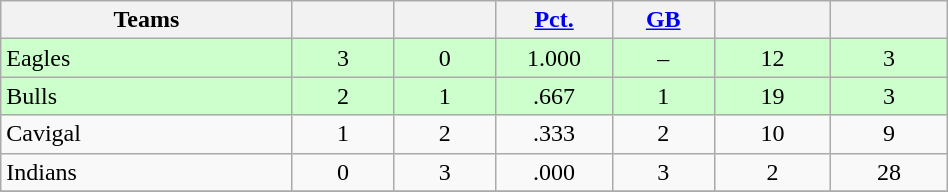<table class="wikitable" width="50%" style="text-align:center;">
<tr>
<th width="20%">Teams</th>
<th width="7%"></th>
<th width="7%"></th>
<th width="8%"><a href='#'>Pct.</a></th>
<th width="7%"><a href='#'>GB</a></th>
<th width="8%"></th>
<th width="8%"></th>
</tr>
<tr bgcolor="#CCFFCC">
<td align=left>Eagles </td>
<td>3</td>
<td>0</td>
<td>1.000</td>
<td>–</td>
<td>12</td>
<td>3</td>
</tr>
<tr bgcolor="#CCFFCC">
<td align=left>Bulls </td>
<td>2</td>
<td>1</td>
<td>.667</td>
<td>1</td>
<td>19</td>
<td>3</td>
</tr>
<tr>
<td align=left>Cavigal </td>
<td>1</td>
<td>2</td>
<td>.333</td>
<td>2</td>
<td>10</td>
<td>9</td>
</tr>
<tr>
<td align=left>Indians </td>
<td>0</td>
<td>3</td>
<td>.000</td>
<td>3</td>
<td>2</td>
<td>28</td>
</tr>
<tr>
</tr>
</table>
